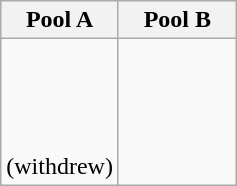<table class="wikitable">
<tr>
<th width=50%>Pool A</th>
<th width=50%>Pool B</th>
</tr>
<tr>
<td><br><br>
<br>
<br>
<em></em> (withdrew)</td>
<td><br><br>
<br>
<br>
</td>
</tr>
</table>
